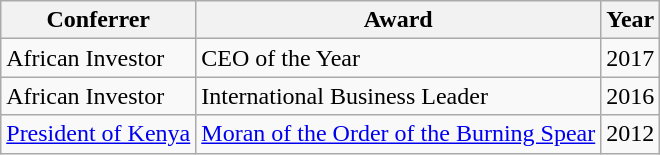<table class="wikitable">
<tr>
<th>Conferrer</th>
<th>Award</th>
<th>Year</th>
</tr>
<tr>
<td>African Investor</td>
<td>CEO of the Year</td>
<td>2017</td>
</tr>
<tr>
<td>African Investor</td>
<td>International Business Leader</td>
<td>2016</td>
</tr>
<tr>
<td><a href='#'>President of Kenya</a></td>
<td><a href='#'>Moran of the Order of the Burning Spear</a></td>
<td>2012</td>
</tr>
</table>
